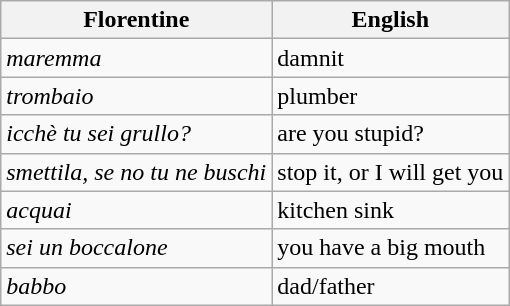<table class="wikitable">
<tr>
<th>Florentine</th>
<th>English</th>
</tr>
<tr>
<td><em>maremma</em></td>
<td>damnit</td>
</tr>
<tr>
<td><em>trombaio</em></td>
<td>plumber</td>
</tr>
<tr>
<td><em>icchè tu sei grullo?</em></td>
<td>are you stupid?</td>
</tr>
<tr>
<td><em>smettila, se no tu ne buschi</em></td>
<td>stop it, or I will get you</td>
</tr>
<tr>
<td><em>acquai</em></td>
<td>kitchen sink</td>
</tr>
<tr>
<td><em>sei un boccalone</em></td>
<td>you have a big mouth</td>
</tr>
<tr>
<td><em>babbo</em></td>
<td>dad/father</td>
</tr>
</table>
